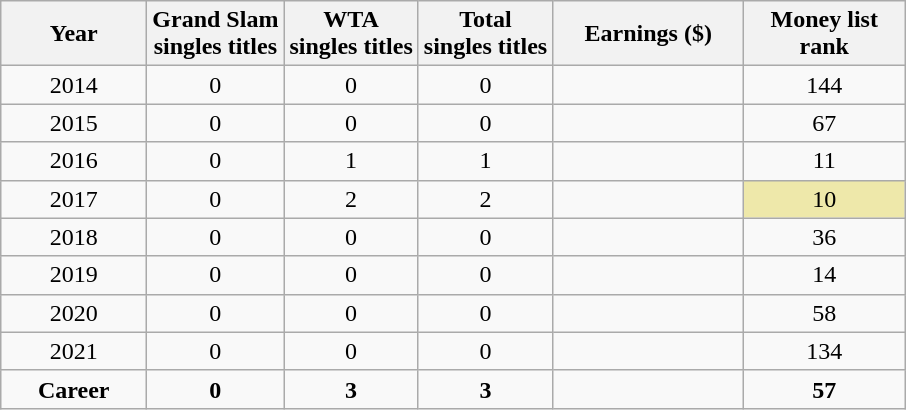<table class="wikitable" style="text-align:center;">
<tr>
<th width="90">Year</th>
<th>Grand Slam<br>singles titles</th>
<th>WTA <br>singles titles</th>
<th>Total<br>singles titles</th>
<th width="120">Earnings ($)</th>
<th width="100">Money list rank</th>
</tr>
<tr>
<td>2014</td>
<td>0</td>
<td>0</td>
<td>0</td>
<td align="right"></td>
<td>144</td>
</tr>
<tr>
<td>2015</td>
<td>0</td>
<td>0</td>
<td>0</td>
<td align="right"></td>
<td>67</td>
</tr>
<tr>
<td>2016</td>
<td>0</td>
<td>1</td>
<td>1</td>
<td align="right"></td>
<td>11</td>
</tr>
<tr>
<td>2017</td>
<td>0</td>
<td>2</td>
<td>2</td>
<td align="right"></td>
<td bgcolor="eee8aa">10</td>
</tr>
<tr>
<td>2018</td>
<td>0</td>
<td>0</td>
<td>0</td>
<td align="right"></td>
<td>36</td>
</tr>
<tr>
<td>2019</td>
<td>0</td>
<td>0</td>
<td>0</td>
<td align="right"></td>
<td>14</td>
</tr>
<tr>
<td>2020</td>
<td>0</td>
<td>0</td>
<td>0</td>
<td style="text-align:right"></td>
<td>58</td>
</tr>
<tr>
<td>2021</td>
<td>0</td>
<td>0</td>
<td>0</td>
<td style="text-align:right"></td>
<td>134</td>
</tr>
<tr style=font-weight:bold;>
<td>Career</td>
<td>0</td>
<td>3</td>
<td>3</td>
<td align="right"></td>
<td>57</td>
</tr>
</table>
